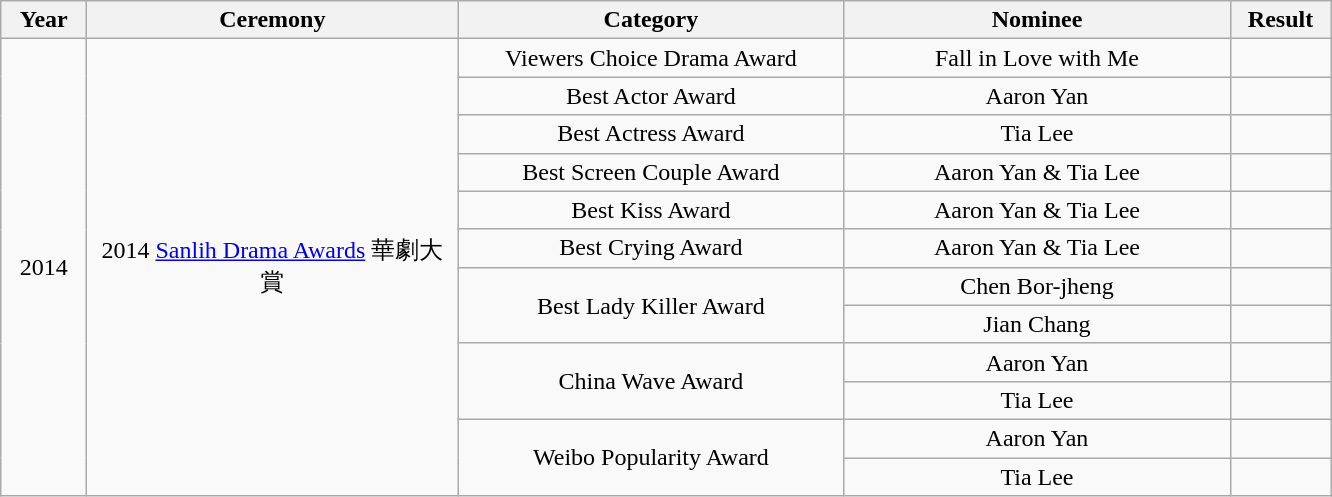<table class="wikitable">
<tr>
<th style="width:50px;">Year</th>
<th style="width:240px;">Ceremony</th>
<th style="width:250px;">Category</th>
<th style="width:250px;">Nominee</th>
<th style="width:60px;">Result</th>
</tr>
<tr>
<td align="center" rowspan=12>2014</td>
<td align="center" rowspan=12>2014 <a href='#'>Sanlih Drama Awards</a> 華劇大賞<br></td>
<td align="center">Viewers Choice Drama Award</td>
<td align="center">Fall in Love with Me</td>
<td></td>
</tr>
<tr>
<td align="center">Best Actor Award</td>
<td align="center">Aaron Yan</td>
<td></td>
</tr>
<tr>
<td align="center">Best Actress Award</td>
<td align="center">Tia Lee</td>
<td></td>
</tr>
<tr>
<td align="center">Best Screen Couple Award</td>
<td align="center">Aaron Yan & Tia Lee</td>
<td></td>
</tr>
<tr>
<td align="center">Best Kiss Award</td>
<td align="center">Aaron Yan & Tia Lee</td>
<td></td>
</tr>
<tr>
<td align="center">Best Crying Award</td>
<td align="center">Aaron Yan & Tia Lee</td>
<td></td>
</tr>
<tr>
<td rowspan=2 align="center">Best Lady Killer Award</td>
<td align="center">Chen Bor-jheng</td>
<td></td>
</tr>
<tr>
<td align="center">Jian Chang</td>
<td></td>
</tr>
<tr>
<td rowspan=2 align="center">China Wave Award</td>
<td align="center">Aaron Yan</td>
<td></td>
</tr>
<tr>
<td align="center">Tia Lee</td>
<td></td>
</tr>
<tr>
<td rowspan=2 align="center">Weibo Popularity Award</td>
<td align="center">Aaron Yan</td>
<td></td>
</tr>
<tr>
<td align="center">Tia Lee</td>
<td></td>
</tr>
</table>
